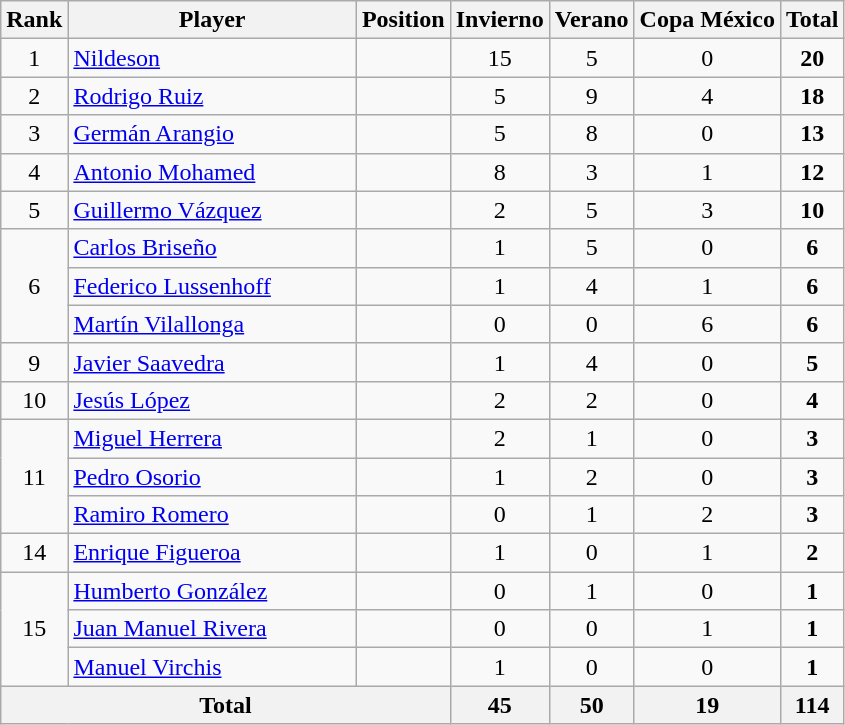<table class="wikitable">
<tr>
<th>Rank</th>
<th style="width:185px;">Player</th>
<th>Position</th>
<th>Invierno</th>
<th>Verano</th>
<th>Copa México</th>
<th>Total</th>
</tr>
<tr>
<td align=center>1</td>
<td> <a href='#'>Nildeson</a></td>
<td align=center></td>
<td align=center>15</td>
<td align=center>5</td>
<td align=center>0</td>
<td align=center><strong>20</strong></td>
</tr>
<tr>
<td align=center>2</td>
<td> <a href='#'>Rodrigo Ruiz</a></td>
<td align=center></td>
<td align=center>5</td>
<td align=center>9</td>
<td align=center>4</td>
<td align=center><strong>18</strong></td>
</tr>
<tr>
<td align=center>3</td>
<td> <a href='#'>Germán Arangio</a></td>
<td align=center></td>
<td align=center>5</td>
<td align=center>8</td>
<td align=center>0</td>
<td align=center><strong>13</strong></td>
</tr>
<tr>
<td align=center>4</td>
<td> <a href='#'>Antonio Mohamed</a></td>
<td align=center></td>
<td align=center>8</td>
<td align=center>3</td>
<td align=center>1</td>
<td align=center><strong>12</strong></td>
</tr>
<tr>
<td align=center>5</td>
<td> <a href='#'>Guillermo Vázquez</a></td>
<td align=center></td>
<td align=center>2</td>
<td align=center>5</td>
<td align=center>3</td>
<td align=center><strong>10</strong></td>
</tr>
<tr>
<td align=center rowspan=3>6</td>
<td> <a href='#'>Carlos Briseño</a></td>
<td align=center></td>
<td align=center>1</td>
<td align=center>5</td>
<td align=center>0</td>
<td align=center><strong>6</strong></td>
</tr>
<tr>
<td> <a href='#'>Federico Lussenhoff</a></td>
<td align=center></td>
<td align=center>1</td>
<td align=center>4</td>
<td align=center>1</td>
<td align=center><strong>6</strong></td>
</tr>
<tr>
<td> <a href='#'>Martín Vilallonga</a></td>
<td align=center></td>
<td align=center>0</td>
<td align=center>0</td>
<td align=center>6</td>
<td align=center><strong>6</strong></td>
</tr>
<tr>
<td align=center>9</td>
<td> <a href='#'>Javier Saavedra</a></td>
<td align=center></td>
<td align=center>1</td>
<td align=center>4</td>
<td align=center>0</td>
<td align=center><strong>5</strong></td>
</tr>
<tr>
<td align=center>10</td>
<td> <a href='#'>Jesús López</a></td>
<td align=center></td>
<td align=center>2</td>
<td align=center>2</td>
<td align=center>0</td>
<td align=center><strong>4</strong></td>
</tr>
<tr>
<td align=center rowspan=3>11</td>
<td> <a href='#'>Miguel Herrera</a></td>
<td align=center></td>
<td align=center>2</td>
<td align=center>1</td>
<td align=center>0</td>
<td align=center><strong>3</strong></td>
</tr>
<tr>
<td> <a href='#'>Pedro Osorio</a></td>
<td align=center></td>
<td align=center>1</td>
<td align=center>2</td>
<td align=center>0</td>
<td align=center><strong>3</strong></td>
</tr>
<tr>
<td> <a href='#'>Ramiro Romero</a></td>
<td align=center></td>
<td align=center>0</td>
<td align=center>1</td>
<td align=center>2</td>
<td align=center><strong>3</strong></td>
</tr>
<tr>
<td align=center>14</td>
<td> <a href='#'>Enrique Figueroa</a></td>
<td align=center></td>
<td align=center>1</td>
<td align=center>0</td>
<td align=center>1</td>
<td align=center><strong>2</strong></td>
</tr>
<tr>
<td align=center rowspan=3>15</td>
<td> <a href='#'>Humberto González</a></td>
<td align=center></td>
<td align=center>0</td>
<td align=center>1</td>
<td align=center>0</td>
<td align=center><strong>1</strong></td>
</tr>
<tr>
<td> <a href='#'>Juan Manuel Rivera</a></td>
<td align=center></td>
<td align=center>0</td>
<td align=center>0</td>
<td align=center>1</td>
<td align=center><strong>1</strong></td>
</tr>
<tr>
<td> <a href='#'>Manuel Virchis</a></td>
<td align=center></td>
<td align=center>1</td>
<td align=center>0</td>
<td align=center>0</td>
<td align=center><strong>1</strong></td>
</tr>
<tr>
<th align=center colspan=3>Total</th>
<th align=center>45</th>
<th align=center>50</th>
<th align=center>19</th>
<th align=center>114</th>
</tr>
</table>
